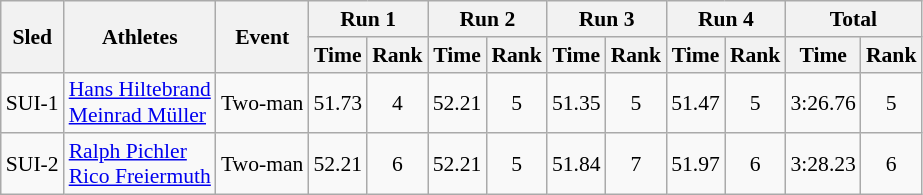<table class="wikitable" border="1" style="font-size:90%">
<tr>
<th rowspan="2">Sled</th>
<th rowspan="2">Athletes</th>
<th rowspan="2">Event</th>
<th colspan="2">Run 1</th>
<th colspan="2">Run 2</th>
<th colspan="2">Run 3</th>
<th colspan="2">Run 4</th>
<th colspan="2">Total</th>
</tr>
<tr>
<th>Time</th>
<th>Rank</th>
<th>Time</th>
<th>Rank</th>
<th>Time</th>
<th>Rank</th>
<th>Time</th>
<th>Rank</th>
<th>Time</th>
<th>Rank</th>
</tr>
<tr>
<td align="center">SUI-1</td>
<td><a href='#'>Hans Hiltebrand</a><br><a href='#'>Meinrad Müller</a></td>
<td>Two-man</td>
<td align="center">51.73</td>
<td align="center">4</td>
<td align="center">52.21</td>
<td align="center">5</td>
<td align="center">51.35</td>
<td align="center">5</td>
<td align="center">51.47</td>
<td align="center">5</td>
<td align="center">3:26.76</td>
<td align="center">5</td>
</tr>
<tr>
<td align="center">SUI-2</td>
<td><a href='#'>Ralph Pichler</a><br><a href='#'>Rico Freiermuth</a></td>
<td>Two-man</td>
<td align="center">52.21</td>
<td align="center">6</td>
<td align="center">52.21</td>
<td align="center">5</td>
<td align="center">51.84</td>
<td align="center">7</td>
<td align="center">51.97</td>
<td align="center">6</td>
<td align="center">3:28.23</td>
<td align="center">6</td>
</tr>
</table>
